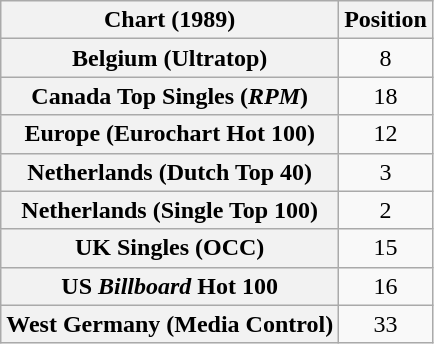<table class="wikitable sortable plainrowheaders" style="text-align:center">
<tr>
<th>Chart (1989)</th>
<th>Position</th>
</tr>
<tr>
<th scope="row">Belgium (Ultratop)</th>
<td>8</td>
</tr>
<tr>
<th scope="row">Canada Top Singles (<em>RPM</em>)</th>
<td>18</td>
</tr>
<tr>
<th scope="row">Europe (Eurochart Hot 100)</th>
<td>12</td>
</tr>
<tr>
<th scope="row">Netherlands (Dutch Top 40)</th>
<td>3</td>
</tr>
<tr>
<th scope="row">Netherlands (Single Top 100)</th>
<td>2</td>
</tr>
<tr>
<th scope="row">UK Singles (OCC)</th>
<td>15</td>
</tr>
<tr>
<th scope="row">US <em>Billboard</em> Hot 100</th>
<td>16</td>
</tr>
<tr>
<th scope="row">West Germany (Media Control)</th>
<td>33</td>
</tr>
</table>
